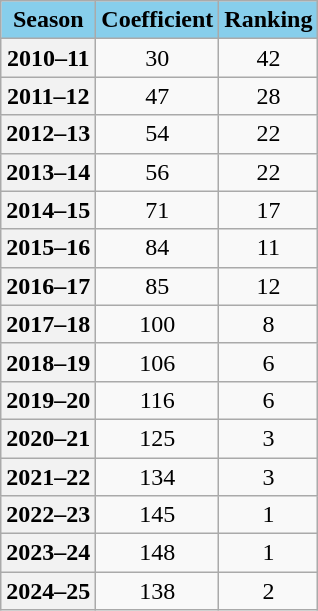<table class="wikitable mw-collapsible" style="text-align:center">
<tr>
<td align="center" style="background:skyblue;color:#0000f"><strong>Season</strong></td>
<td align="center" style="background:skyblue;color:#0000f"><strong>Coefficient</strong></td>
<td align="center" style="background:skyblue;color:#0000f"><strong>Ranking</strong></td>
</tr>
<tr>
<th>2010–11</th>
<td>30</td>
<td>42</td>
</tr>
<tr>
<th>2011–12</th>
<td>47</td>
<td>28</td>
</tr>
<tr>
<th>2012–13</th>
<td>54</td>
<td>22</td>
</tr>
<tr>
<th>2013–14</th>
<td>56</td>
<td>22</td>
</tr>
<tr>
<th>2014–15</th>
<td>71</td>
<td>17</td>
</tr>
<tr>
<th>2015–16</th>
<td>84</td>
<td>11</td>
</tr>
<tr>
<th>2016–17</th>
<td>85</td>
<td>12</td>
</tr>
<tr>
<th>2017–18</th>
<td>100</td>
<td>8</td>
</tr>
<tr>
<th>2018–19</th>
<td>106</td>
<td>6</td>
</tr>
<tr>
<th>2019–20</th>
<td>116</td>
<td>6</td>
</tr>
<tr>
<th>2020–21</th>
<td>125</td>
<td>3</td>
</tr>
<tr>
<th>2021–22</th>
<td>134</td>
<td>3</td>
</tr>
<tr>
<th>2022–23</th>
<td>145</td>
<td>1</td>
</tr>
<tr>
<th>2023–24</th>
<td>148</td>
<td>1</td>
</tr>
<tr>
<th>2024–25</th>
<td>138</td>
<td>2</td>
</tr>
</table>
